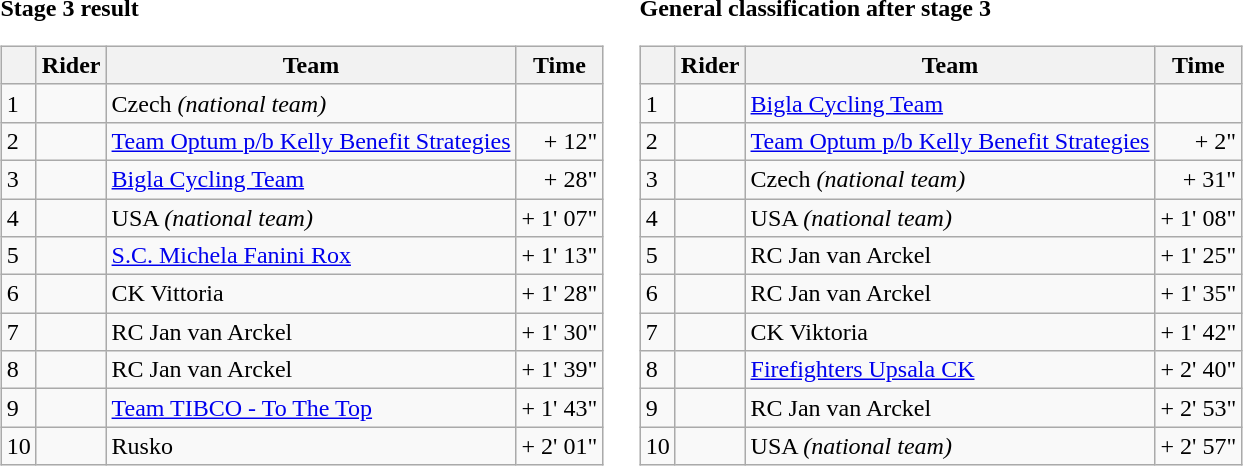<table>
<tr>
<td><strong>Stage 3 result</strong><br><table class="wikitable">
<tr>
<th></th>
<th>Rider</th>
<th>Team</th>
<th>Time</th>
</tr>
<tr>
<td>1</td>
<td></td>
<td>Czech <em>(national team)</em></td>
<td align="right"></td>
</tr>
<tr>
<td>2</td>
<td></td>
<td><a href='#'>Team Optum p/b Kelly Benefit Strategies</a></td>
<td align="right">+ 12"</td>
</tr>
<tr>
<td>3</td>
<td></td>
<td><a href='#'>Bigla Cycling Team</a></td>
<td align="right">+ 28"</td>
</tr>
<tr>
<td>4</td>
<td></td>
<td>USA <em>(national team)</em></td>
<td align="right">+ 1' 07"</td>
</tr>
<tr>
<td>5</td>
<td></td>
<td><a href='#'>S.C. Michela Fanini Rox</a></td>
<td align="right">+ 1' 13"</td>
</tr>
<tr>
<td>6</td>
<td></td>
<td>CK Vittoria</td>
<td align="right">+ 1' 28"</td>
</tr>
<tr>
<td>7</td>
<td></td>
<td>RC Jan van Arckel</td>
<td align="right">+ 1' 30"</td>
</tr>
<tr>
<td>8</td>
<td></td>
<td>RC Jan van Arckel</td>
<td align="right">+ 1' 39"</td>
</tr>
<tr>
<td>9</td>
<td></td>
<td><a href='#'>Team TIBCO - To The Top</a></td>
<td align="right">+ 1' 43"</td>
</tr>
<tr>
<td>10</td>
<td></td>
<td>Rusko</td>
<td align="right">+ 2' 01"</td>
</tr>
</table>
</td>
<td></td>
<td><strong>General classification after stage 3</strong><br><table class="wikitable">
<tr>
<th></th>
<th>Rider</th>
<th>Team</th>
<th>Time</th>
</tr>
<tr>
<td>1</td>
<td></td>
<td><a href='#'>Bigla Cycling Team</a></td>
<td align="right"></td>
</tr>
<tr>
<td>2</td>
<td></td>
<td><a href='#'>Team Optum p/b Kelly Benefit Strategies</a></td>
<td align="right">+ 2"</td>
</tr>
<tr>
<td>3</td>
<td></td>
<td>Czech <em>(national team)</em></td>
<td align="right">+ 31"</td>
</tr>
<tr>
<td>4</td>
<td></td>
<td>USA <em>(national team)</em></td>
<td align="right">+ 1' 08"</td>
</tr>
<tr>
<td>5</td>
<td></td>
<td>RC Jan van Arckel</td>
<td align="right">+ 1' 25"</td>
</tr>
<tr>
<td>6</td>
<td></td>
<td>RC Jan van Arckel</td>
<td align="right">+ 1' 35"</td>
</tr>
<tr>
<td>7</td>
<td></td>
<td>CK Viktoria</td>
<td align="right">+ 1' 42"</td>
</tr>
<tr>
<td>8</td>
<td></td>
<td><a href='#'>Firefighters Upsala CK</a></td>
<td align="right">+ 2' 40"</td>
</tr>
<tr>
<td>9</td>
<td></td>
<td>RC Jan van Arckel</td>
<td align="right">+ 2' 53"</td>
</tr>
<tr>
<td>10</td>
<td></td>
<td>USA <em>(national team)</em></td>
<td align="right">+ 2' 57"</td>
</tr>
</table>
</td>
</tr>
</table>
